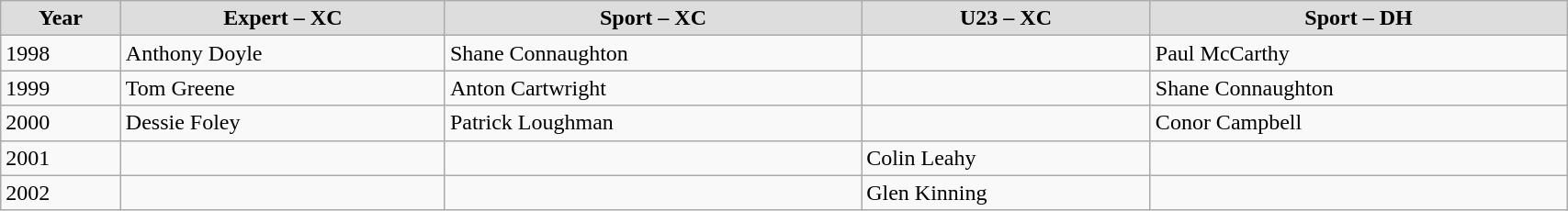<table class="wikitable" style="width: 90%; text-align:left;">
<tr>
<td style="background:#DDDDDD; font-weight:bold; text-align:center;">Year</td>
<td style="background:#DDDDDD; font-weight:bold; text-align:center;">Expert – XC</td>
<td style="background:#DDDDDD; font-weight:bold; text-align:center;">Sport – XC</td>
<td style="background:#DDDDDD; font-weight:bold; text-align:center;">U23 – XC</td>
<td style="background:#DDDDDD; font-weight:bold; text-align:center;">Sport – DH</td>
</tr>
<tr>
<td>1998</td>
<td>Anthony Doyle</td>
<td>Shane Connaughton</td>
<td></td>
<td>Paul McCarthy</td>
</tr>
<tr>
<td>1999</td>
<td>Tom Greene</td>
<td>Anton Cartwright</td>
<td></td>
<td>Shane Connaughton</td>
</tr>
<tr>
<td>2000</td>
<td>Dessie Foley</td>
<td>Patrick Loughman</td>
<td></td>
<td>Conor Campbell</td>
</tr>
<tr>
<td>2001</td>
<td></td>
<td></td>
<td>Colin Leahy</td>
<td></td>
</tr>
<tr>
<td>2002</td>
<td></td>
<td></td>
<td>Glen Kinning</td>
<td></td>
</tr>
</table>
